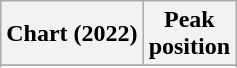<table class="wikitable sortable plainrowheaders" style="text-align:center">
<tr>
<th scope="col">Chart (2022)</th>
<th scope="col">Peak<br>position</th>
</tr>
<tr>
</tr>
<tr>
</tr>
<tr>
</tr>
<tr>
</tr>
</table>
